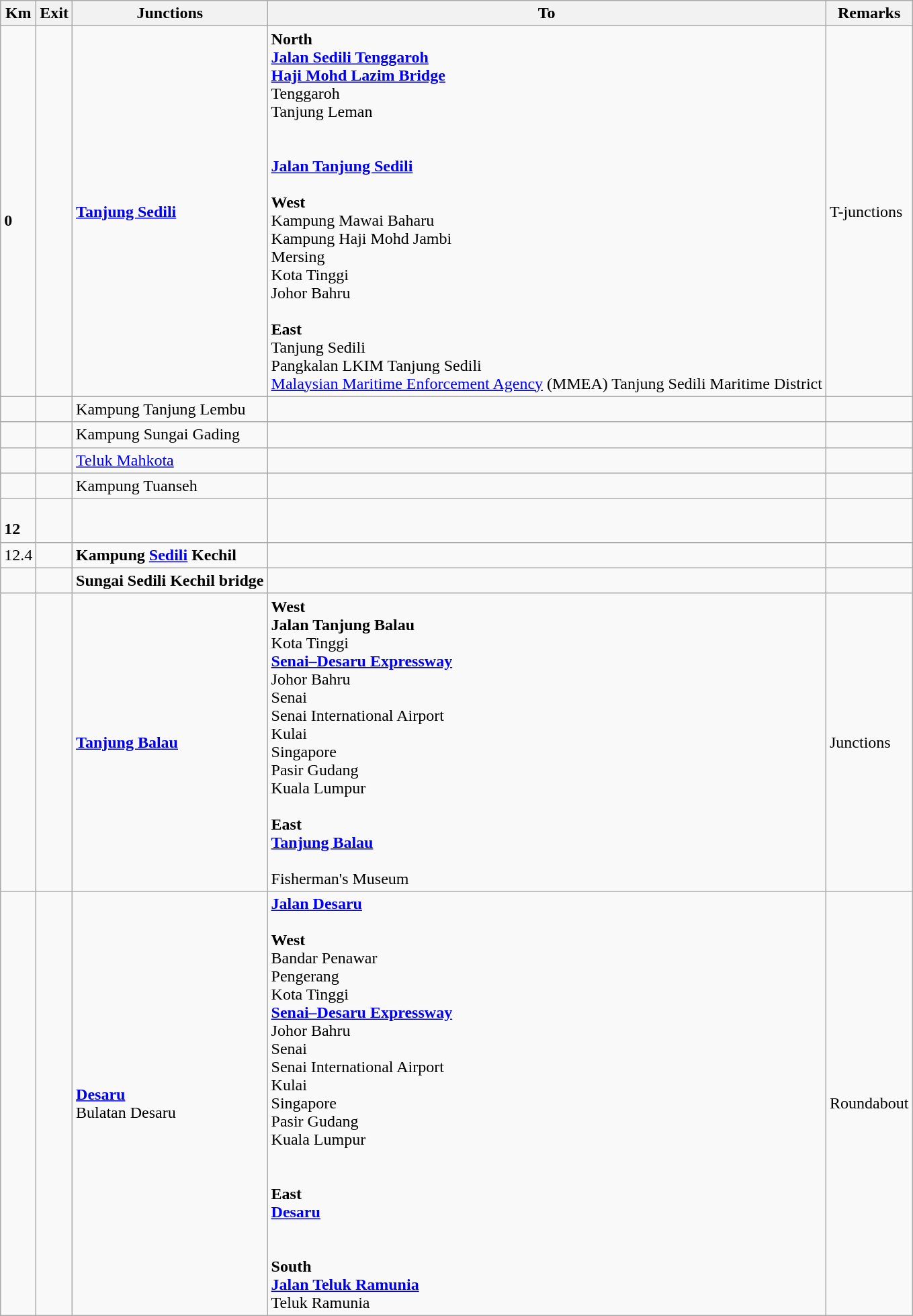<table class="wikitable">
<tr>
<th>Km</th>
<th>Exit</th>
<th>Junctions</th>
<th>To</th>
<th>Remarks</th>
</tr>
<tr>
<td><br><strong>0</strong></td>
<td></td>
<td><strong><a href='#'>Tanjung Sedili</a></strong></td>
<td><strong>North</strong><br><strong><a href='#'>Jalan Sedili Tenggaroh</a></strong><br><strong><a href='#'>Haji Mohd Lazim Bridge</a></strong><br>Tenggaroh<br>Tanjung Leman<br><br><br> <strong><a href='#'>Jalan Tanjung Sedili</a></strong><br><br><strong>West</strong><br> Kampung Mawai Baharu<br> Kampung Haji Mohd Jambi<br>  Mersing<br>  Kota Tinggi<br>  Johor Bahru<br><br><strong>East</strong><br> Tanjung Sedili<br>Pangkalan LKIM Tanjung Sedili<br><a href='#'>Malaysian Maritime Enforcement Agency</a> (MMEA) Tanjung Sedili Maritime District</td>
<td>T-junctions</td>
</tr>
<tr>
<td></td>
<td></td>
<td>Kampung Tanjung Lembu</td>
<td></td>
<td></td>
</tr>
<tr>
<td></td>
<td></td>
<td>Kampung Sungai Gading</td>
<td></td>
<td></td>
</tr>
<tr>
<td></td>
<td></td>
<td><a href='#'>Teluk Mahkota</a></td>
<td></td>
<td></td>
</tr>
<tr>
<td></td>
<td></td>
<td>Kampung Tuanseh</td>
<td></td>
<td></td>
</tr>
<tr>
<td><br><strong>12</strong></td>
<td></td>
<td></td>
<td></td>
<td></td>
</tr>
<tr>
<td>12.4</td>
<td></td>
<td><strong>Kampung <a href='#'>Sedili</a> Kechil</strong></td>
<td></td>
<td></td>
</tr>
<tr>
<td></td>
<td></td>
<td><strong>Sungai Sedili Kechil bridge</strong></td>
<td></td>
<td></td>
</tr>
<tr>
<td></td>
<td></td>
<td><strong><a href='#'>Tanjung Balau</a></strong></td>
<td><strong>West</strong><br><strong>Jalan Tanjung Balau</strong><br> Kota Tinggi<br> <strong><a href='#'>Senai–Desaru Expressway</a></strong><br>  Johor Bahru<br> Senai<br> Senai International Airport <br> Kulai<br>    Singapore<br> Pasir Gudang<br>  Kuala Lumpur<br><br><strong>East</strong><br><strong><a href='#'>Tanjung Balau</a></strong><br> <br>Fisherman's Museum</td>
<td>Junctions</td>
</tr>
<tr>
<td></td>
<td></td>
<td><strong><a href='#'>Desaru</a></strong><br>Bulatan Desaru</td>
<td> <strong><a href='#'>Jalan Desaru</a></strong><br><br><strong>West</strong><br> Bandar Penawar<br> Pengerang<br> Kota Tinggi<br> <strong><a href='#'>Senai–Desaru Expressway</a></strong><br>  Johor Bahru<br> Senai<br> Senai International Airport <br> Kulai<br>    Singapore<br> Pasir Gudang<br>  Kuala Lumpur<br><br><br><strong>East</strong><br><strong><a href='#'>Desaru</a></strong><br> <br><br><strong>South</strong><br> <strong><a href='#'>Jalan Teluk Ramunia</a></strong><br>Teluk Ramunia</td>
<td>Roundabout</td>
</tr>
</table>
